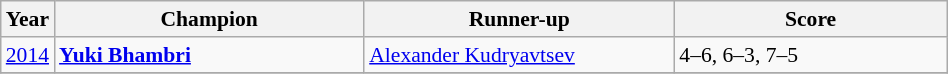<table class="wikitable" style="font-size:90%">
<tr>
<th>Year</th>
<th width="200">Champion</th>
<th width="200">Runner-up</th>
<th width="175">Score</th>
</tr>
<tr>
<td><a href='#'>2014</a></td>
<td> <strong><a href='#'>Yuki Bhambri</a></strong></td>
<td> <a href='#'>Alexander Kudryavtsev</a></td>
<td>4–6, 6–3, 7–5</td>
</tr>
<tr>
</tr>
</table>
